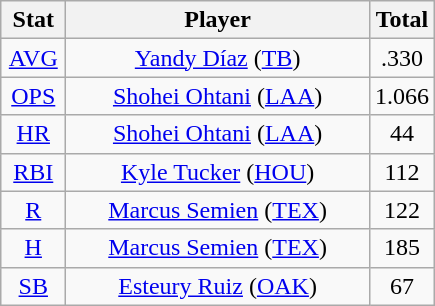<table class="wikitable" style="text-align:center;">
<tr>
<th style="width:15%;">Stat</th>
<th>Player</th>
<th style="width:15%;">Total</th>
</tr>
<tr>
<td><a href='#'>AVG</a></td>
<td><a href='#'>Yandy Díaz</a> (<a href='#'>TB</a>)</td>
<td>.330</td>
</tr>
<tr>
<td><a href='#'>OPS</a></td>
<td><a href='#'>Shohei Ohtani</a> (<a href='#'>LAA</a>)</td>
<td>1.066</td>
</tr>
<tr>
<td><a href='#'>HR</a></td>
<td><a href='#'>Shohei Ohtani</a> (<a href='#'>LAA</a>)</td>
<td>44</td>
</tr>
<tr>
<td><a href='#'>RBI</a></td>
<td><a href='#'>Kyle Tucker</a> (<a href='#'>HOU</a>)</td>
<td>112</td>
</tr>
<tr>
<td><a href='#'>R</a></td>
<td><a href='#'>Marcus Semien</a> (<a href='#'>TEX</a>)</td>
<td>122</td>
</tr>
<tr>
<td><a href='#'>H</a></td>
<td><a href='#'>Marcus Semien</a> (<a href='#'>TEX</a>)</td>
<td>185</td>
</tr>
<tr>
<td><a href='#'>SB</a></td>
<td><a href='#'>Esteury Ruiz</a> (<a href='#'>OAK</a>)</td>
<td>67</td>
</tr>
</table>
